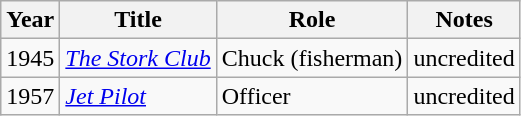<table class="wikitable sortable">
<tr>
<th>Year</th>
<th>Title</th>
<th>Role</th>
<th>Notes</th>
</tr>
<tr>
<td>1945</td>
<td><em><a href='#'>The Stork Club</a></em></td>
<td>Chuck (fisherman)</td>
<td>uncredited</td>
</tr>
<tr>
<td>1957</td>
<td><em><a href='#'>Jet Pilot</a></em></td>
<td>Officer</td>
<td>uncredited</td>
</tr>
</table>
